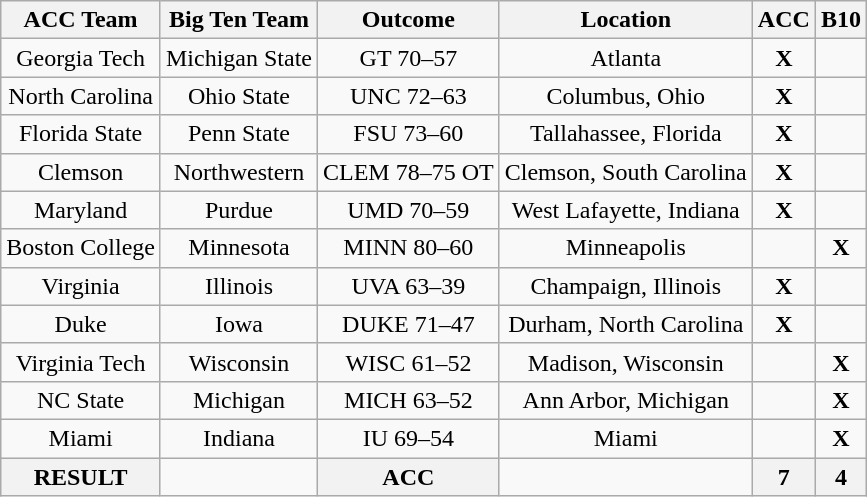<table class="wikitable sortable">
<tr align="center">
<th>ACC Team</th>
<th>Big Ten Team</th>
<th>Outcome</th>
<th>Location</th>
<th>ACC</th>
<th>B10</th>
</tr>
<tr align="center">
<td>Georgia Tech</td>
<td>Michigan State</td>
<td>GT 70–57</td>
<td>Atlanta</td>
<td><strong>X</strong></td>
<td></td>
</tr>
<tr align="center">
<td>North Carolina</td>
<td>Ohio State</td>
<td>UNC 72–63</td>
<td>Columbus, Ohio</td>
<td><strong>X</strong></td>
<td></td>
</tr>
<tr align="center">
<td>Florida State</td>
<td>Penn State</td>
<td>FSU 73–60</td>
<td>Tallahassee, Florida</td>
<td><strong>X</strong></td>
<td></td>
</tr>
<tr align="center">
<td>Clemson</td>
<td>Northwestern</td>
<td>CLEM 78–75 OT</td>
<td>Clemson, South Carolina</td>
<td><strong>X</strong></td>
<td></td>
</tr>
<tr align="center">
<td>Maryland</td>
<td>Purdue</td>
<td>UMD 70–59</td>
<td>West Lafayette, Indiana</td>
<td><strong>X</strong></td>
<td></td>
</tr>
<tr align="center">
<td>Boston College</td>
<td>Minnesota</td>
<td>MINN 80–60</td>
<td>Minneapolis</td>
<td></td>
<td><strong>X</strong></td>
</tr>
<tr align="center">
<td>Virginia</td>
<td>Illinois</td>
<td>UVA 63–39</td>
<td>Champaign, Illinois</td>
<td><strong>X</strong></td>
<td></td>
</tr>
<tr align="center">
<td>Duke</td>
<td>Iowa</td>
<td>DUKE 71–47</td>
<td>Durham, North Carolina</td>
<td><strong>X</strong></td>
<td></td>
</tr>
<tr align="center">
<td>Virginia Tech</td>
<td>Wisconsin</td>
<td>WISC 61–52</td>
<td>Madison, Wisconsin</td>
<td></td>
<td><strong>X</strong></td>
</tr>
<tr align="center">
<td>NC State</td>
<td>Michigan</td>
<td>MICH 63–52</td>
<td>Ann Arbor, Michigan</td>
<td></td>
<td><strong>X</strong></td>
</tr>
<tr align="center">
<td>Miami</td>
<td>Indiana</td>
<td>IU 69–54</td>
<td>Miami</td>
<td></td>
<td><strong>X</strong></td>
</tr>
<tr align="center">
<th>RESULT</th>
<td></td>
<th>ACC</th>
<td></td>
<th>7</th>
<th>4</th>
</tr>
</table>
